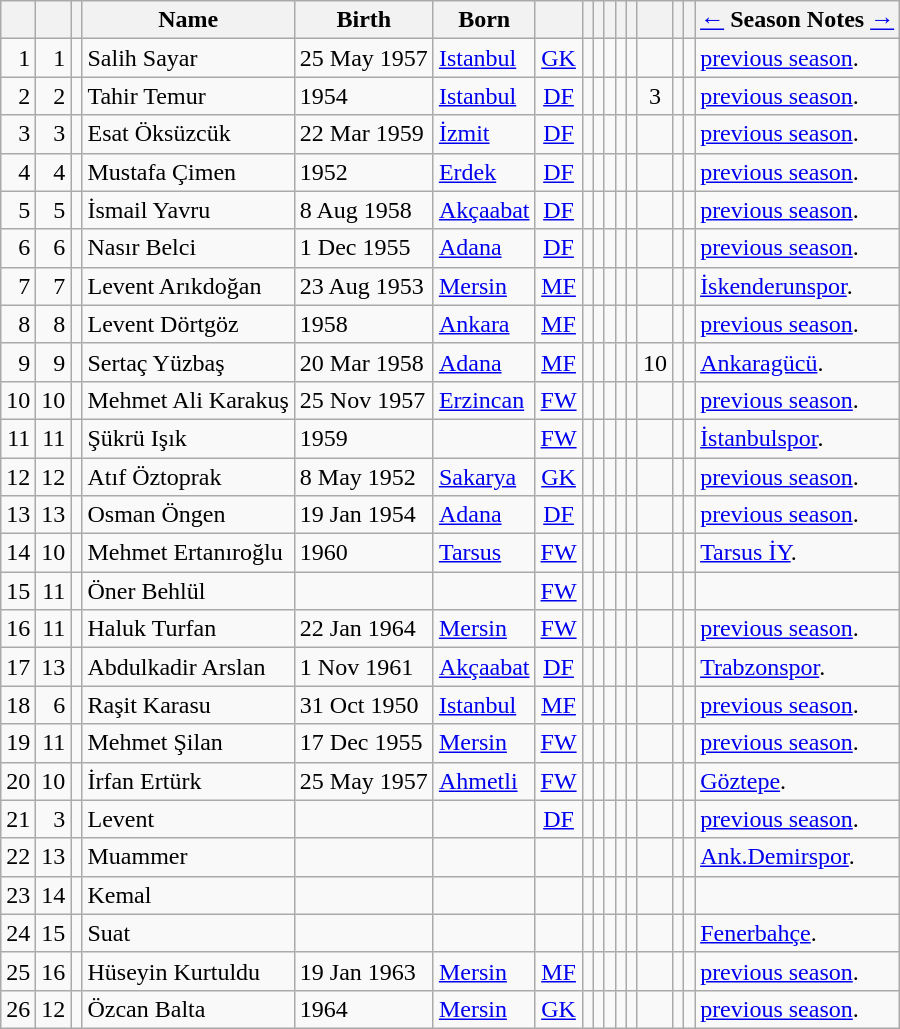<table class="wikitable sortable">
<tr>
<th></th>
<th></th>
<th></th>
<th>Name</th>
<th>Birth</th>
<th>Born</th>
<th></th>
<th></th>
<th></th>
<th></th>
<th></th>
<th></th>
<th></th>
<th></th>
<th></th>
<th><a href='#'>←</a> Season Notes <a href='#'>→</a></th>
</tr>
<tr>
<td align="right">1</td>
<td align="right">1</td>
<td></td>
<td>Salih Sayar</td>
<td>25 May 1957</td>
<td><a href='#'>Istanbul</a></td>
<td align="center"><a href='#'>GK</a></td>
<td align="center"></td>
<td></td>
<td></td>
<td></td>
<td></td>
<td></td>
<td></td>
<td></td>
<td> <a href='#'>previous season</a>.</td>
</tr>
<tr>
<td align="right">2</td>
<td align="right">2</td>
<td></td>
<td>Tahir Temur</td>
<td>1954</td>
<td><a href='#'>Istanbul</a></td>
<td align="center"><a href='#'>DF</a></td>
<td align="center"></td>
<td></td>
<td></td>
<td></td>
<td></td>
<td align="center">3</td>
<td></td>
<td></td>
<td> <a href='#'>previous season</a>.</td>
</tr>
<tr>
<td align="right">3</td>
<td align="right">3</td>
<td></td>
<td>Esat Öksüzcük</td>
<td>22 Mar 1959</td>
<td><a href='#'>İzmit</a></td>
<td align="center"><a href='#'>DF</a></td>
<td align="center"></td>
<td></td>
<td></td>
<td></td>
<td></td>
<td></td>
<td></td>
<td></td>
<td> <a href='#'>previous season</a>.</td>
</tr>
<tr>
<td align="right">4</td>
<td align="right">4</td>
<td></td>
<td>Mustafa Çimen</td>
<td>1952</td>
<td><a href='#'>Erdek</a></td>
<td align="center"><a href='#'>DF</a></td>
<td align="center"></td>
<td></td>
<td></td>
<td></td>
<td></td>
<td></td>
<td></td>
<td></td>
<td> <a href='#'>previous season</a>.</td>
</tr>
<tr>
<td align="right">5</td>
<td align="right">5</td>
<td></td>
<td>İsmail Yavru</td>
<td>8 Aug 1958</td>
<td><a href='#'>Akçaabat</a></td>
<td align="center"><a href='#'>DF</a></td>
<td align="center"></td>
<td></td>
<td></td>
<td></td>
<td></td>
<td></td>
<td></td>
<td></td>
<td> <a href='#'>previous season</a>.</td>
</tr>
<tr>
<td align="right">6</td>
<td align="right">6</td>
<td></td>
<td>Nasır Belci</td>
<td>1 Dec 1955</td>
<td><a href='#'>Adana</a></td>
<td align="center"><a href='#'>DF</a></td>
<td align="center"></td>
<td></td>
<td></td>
<td></td>
<td></td>
<td></td>
<td></td>
<td></td>
<td> <a href='#'>previous season</a>.</td>
</tr>
<tr>
<td align="right">7</td>
<td align="right">7</td>
<td></td>
<td>Levent Arıkdoğan</td>
<td>23 Aug 1953</td>
<td><a href='#'>Mersin</a></td>
<td align="center"><a href='#'>MF</a></td>
<td align="center"></td>
<td></td>
<td></td>
<td></td>
<td></td>
<td></td>
<td></td>
<td></td>
<td> <a href='#'>İskenderunspor</a>.</td>
</tr>
<tr>
<td align="right">8</td>
<td align="right">8</td>
<td></td>
<td>Levent Dörtgöz</td>
<td>1958</td>
<td><a href='#'>Ankara</a></td>
<td align="center"><a href='#'>MF</a></td>
<td align="center"></td>
<td></td>
<td></td>
<td></td>
<td></td>
<td></td>
<td></td>
<td></td>
<td> <a href='#'>previous season</a>.</td>
</tr>
<tr>
<td align="right">9</td>
<td align="right">9</td>
<td></td>
<td>Sertaç Yüzbaş</td>
<td>20 Mar 1958</td>
<td><a href='#'>Adana</a></td>
<td align="center"><a href='#'>MF</a></td>
<td align="center"></td>
<td></td>
<td></td>
<td></td>
<td></td>
<td align="center">10</td>
<td></td>
<td></td>
<td> <a href='#'>Ankaragücü</a>.</td>
</tr>
<tr>
<td align="right">10</td>
<td align="right">10</td>
<td></td>
<td>Mehmet Ali Karakuş</td>
<td>25 Nov 1957</td>
<td><a href='#'>Erzincan</a></td>
<td align="center"><a href='#'>FW</a></td>
<td align="center"></td>
<td></td>
<td></td>
<td></td>
<td></td>
<td></td>
<td></td>
<td></td>
<td> <a href='#'>previous season</a>.</td>
</tr>
<tr>
<td align="right">11</td>
<td align="right">11</td>
<td></td>
<td>Şükrü Işık</td>
<td>1959</td>
<td></td>
<td align="center"><a href='#'>FW</a></td>
<td align="center"></td>
<td></td>
<td></td>
<td></td>
<td></td>
<td></td>
<td></td>
<td></td>
<td> <a href='#'>İstanbulspor</a>.</td>
</tr>
<tr>
<td align="right">12</td>
<td align="right">12</td>
<td></td>
<td>Atıf Öztoprak</td>
<td>8 May 1952</td>
<td><a href='#'>Sakarya</a></td>
<td align="center"><a href='#'>GK</a></td>
<td align="center"></td>
<td></td>
<td></td>
<td></td>
<td></td>
<td></td>
<td></td>
<td></td>
<td> <a href='#'>previous season</a>.</td>
</tr>
<tr>
<td align="right">13</td>
<td align="right">13</td>
<td></td>
<td>Osman Öngen</td>
<td>19 Jan 1954</td>
<td><a href='#'>Adana</a></td>
<td align="center"><a href='#'>DF</a></td>
<td align="center"></td>
<td></td>
<td></td>
<td></td>
<td></td>
<td></td>
<td></td>
<td></td>
<td> <a href='#'>previous season</a>.</td>
</tr>
<tr>
<td align="right">14</td>
<td align="right">10</td>
<td></td>
<td>Mehmet Ertanıroğlu</td>
<td>1960</td>
<td><a href='#'>Tarsus</a></td>
<td align="center"><a href='#'>FW</a></td>
<td align="center"></td>
<td></td>
<td></td>
<td></td>
<td></td>
<td></td>
<td></td>
<td></td>
<td> <a href='#'>Tarsus İY</a>.</td>
</tr>
<tr>
<td align="right">15</td>
<td align="right">11</td>
<td></td>
<td>Öner Behlül</td>
<td></td>
<td></td>
<td align="center"><a href='#'>FW</a></td>
<td align="center"></td>
<td></td>
<td></td>
<td></td>
<td></td>
<td></td>
<td></td>
<td></td>
<td></td>
</tr>
<tr>
<td align="right">16</td>
<td align="right">11</td>
<td></td>
<td>Haluk Turfan</td>
<td>22 Jan 1964</td>
<td><a href='#'>Mersin</a></td>
<td align="center"><a href='#'>FW</a></td>
<td align="center"></td>
<td></td>
<td></td>
<td></td>
<td></td>
<td></td>
<td></td>
<td></td>
<td> <a href='#'>previous season</a>.</td>
</tr>
<tr>
<td align="right">17</td>
<td align="right">13</td>
<td></td>
<td>Abdulkadir Arslan</td>
<td>1 Nov 1961</td>
<td><a href='#'>Akçaabat</a></td>
<td align="center"><a href='#'>DF</a></td>
<td align="center"></td>
<td></td>
<td></td>
<td></td>
<td></td>
<td></td>
<td></td>
<td></td>
<td> <a href='#'>Trabzonspor</a>.</td>
</tr>
<tr>
<td align="right">18</td>
<td align="right">6</td>
<td></td>
<td>Raşit Karasu</td>
<td>31 Oct 1950</td>
<td><a href='#'>Istanbul</a></td>
<td align="center"><a href='#'>MF</a></td>
<td align="center"></td>
<td></td>
<td></td>
<td></td>
<td></td>
<td></td>
<td></td>
<td></td>
<td> <a href='#'>previous season</a>.</td>
</tr>
<tr>
<td align="right">19</td>
<td align="right">11</td>
<td></td>
<td>Mehmet Şilan</td>
<td>17 Dec 1955</td>
<td><a href='#'>Mersin</a></td>
<td align="center"><a href='#'>FW</a></td>
<td align="center"></td>
<td></td>
<td></td>
<td></td>
<td></td>
<td></td>
<td></td>
<td></td>
<td> <a href='#'>previous season</a>.</td>
</tr>
<tr>
<td align="right">20</td>
<td align="right">10</td>
<td></td>
<td>İrfan Ertürk</td>
<td>25 May 1957</td>
<td><a href='#'>Ahmetli</a></td>
<td align="center"><a href='#'>FW</a></td>
<td align="center"></td>
<td></td>
<td></td>
<td></td>
<td></td>
<td></td>
<td></td>
<td></td>
<td> <a href='#'>Göztepe</a>.</td>
</tr>
<tr>
<td align="right">21</td>
<td align="right">3</td>
<td></td>
<td>Levent</td>
<td></td>
<td></td>
<td align="center"><a href='#'>DF</a></td>
<td align="center"></td>
<td></td>
<td></td>
<td></td>
<td></td>
<td></td>
<td></td>
<td></td>
<td> <a href='#'>previous season</a>.</td>
</tr>
<tr>
<td align="right">22</td>
<td align="right">13</td>
<td></td>
<td>Muammer</td>
<td></td>
<td></td>
<td align="center"></td>
<td align="center"></td>
<td></td>
<td></td>
<td></td>
<td></td>
<td></td>
<td></td>
<td></td>
<td> <a href='#'>Ank.Demirspor</a>.</td>
</tr>
<tr>
<td align="right">23</td>
<td align="right">14</td>
<td></td>
<td>Kemal</td>
<td></td>
<td></td>
<td align="center"></td>
<td align="center"></td>
<td></td>
<td></td>
<td></td>
<td></td>
<td></td>
<td></td>
<td></td>
<td></td>
</tr>
<tr>
<td align="right">24</td>
<td align="right">15</td>
<td></td>
<td>Suat</td>
<td></td>
<td></td>
<td align="center"></td>
<td align="center"></td>
<td></td>
<td></td>
<td></td>
<td></td>
<td></td>
<td></td>
<td></td>
<td> <a href='#'>Fenerbahçe</a>.</td>
</tr>
<tr>
<td align="right">25</td>
<td align="right">16</td>
<td></td>
<td>Hüseyin Kurtuldu</td>
<td>19 Jan 1963</td>
<td><a href='#'>Mersin</a></td>
<td align="center"><a href='#'>MF</a></td>
<td align="center"></td>
<td></td>
<td></td>
<td></td>
<td></td>
<td></td>
<td></td>
<td></td>
<td> <a href='#'>previous season</a>.</td>
</tr>
<tr>
<td align="right">26</td>
<td align="right">12</td>
<td></td>
<td>Özcan Balta</td>
<td>1964</td>
<td><a href='#'>Mersin</a></td>
<td align="center"><a href='#'>GK</a></td>
<td align="center"></td>
<td></td>
<td></td>
<td></td>
<td></td>
<td></td>
<td></td>
<td></td>
<td> <a href='#'>previous season</a>.</td>
</tr>
</table>
